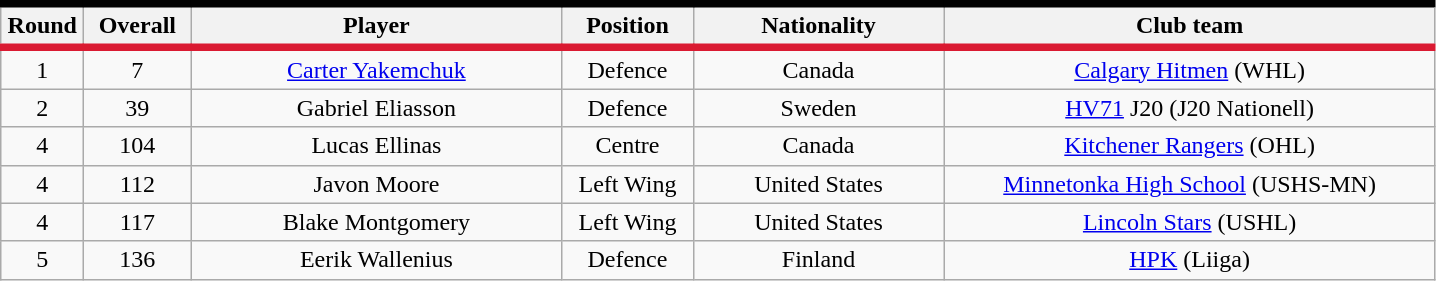<table class="wikitable sortable" style="text-align:center">
<tr style= "background:#FFFFFF; border-top:#010101 5px solid; border-bottom:#DA1A32 5px solid;">
<th style="width:3em">Round</th>
<th style="width:4em">Overall</th>
<th style="width:15em">Player</th>
<th style="width:5em">Position</th>
<th style="width:10em">Nationality</th>
<th style="width:20em">Club team</th>
</tr>
<tr>
<td>1</td>
<td>7</td>
<td><a href='#'>Carter Yakemchuk</a></td>
<td>Defence</td>
<td> Canada</td>
<td><a href='#'>Calgary Hitmen</a> (WHL)</td>
</tr>
<tr>
<td style="text-align:center;">2</td>
<td style="text-align:center;">39</td>
<td>Gabriel Eliasson</td>
<td>Defence</td>
<td> Sweden</td>
<td><a href='#'>HV71</a> J20 (J20 Nationell)</td>
</tr>
<tr>
<td style="text-align:center;">4</td>
<td style="text-align:center;">104</td>
<td>Lucas Ellinas</td>
<td>Centre</td>
<td> Canada</td>
<td><a href='#'>Kitchener Rangers</a> (OHL)</td>
</tr>
<tr>
<td style="text-align:center;">4</td>
<td style="text-align:center;">112<br></td>
<td>Javon Moore</td>
<td>Left Wing</td>
<td> United States</td>
<td><a href='#'>Minnetonka High School</a> (USHS-MN)</td>
</tr>
<tr>
<td style="text-align:center;">4</td>
<td style="text-align:center;">117<br></td>
<td>Blake Montgomery</td>
<td>Left Wing</td>
<td> United States</td>
<td><a href='#'>Lincoln Stars</a> (USHL)</td>
</tr>
<tr>
<td style="text-align:center;">5</td>
<td style="text-align:center;">136</td>
<td>Eerik Wallenius</td>
<td>Defence</td>
<td> Finland</td>
<td><a href='#'>HPK</a> (Liiga)</td>
</tr>
</table>
